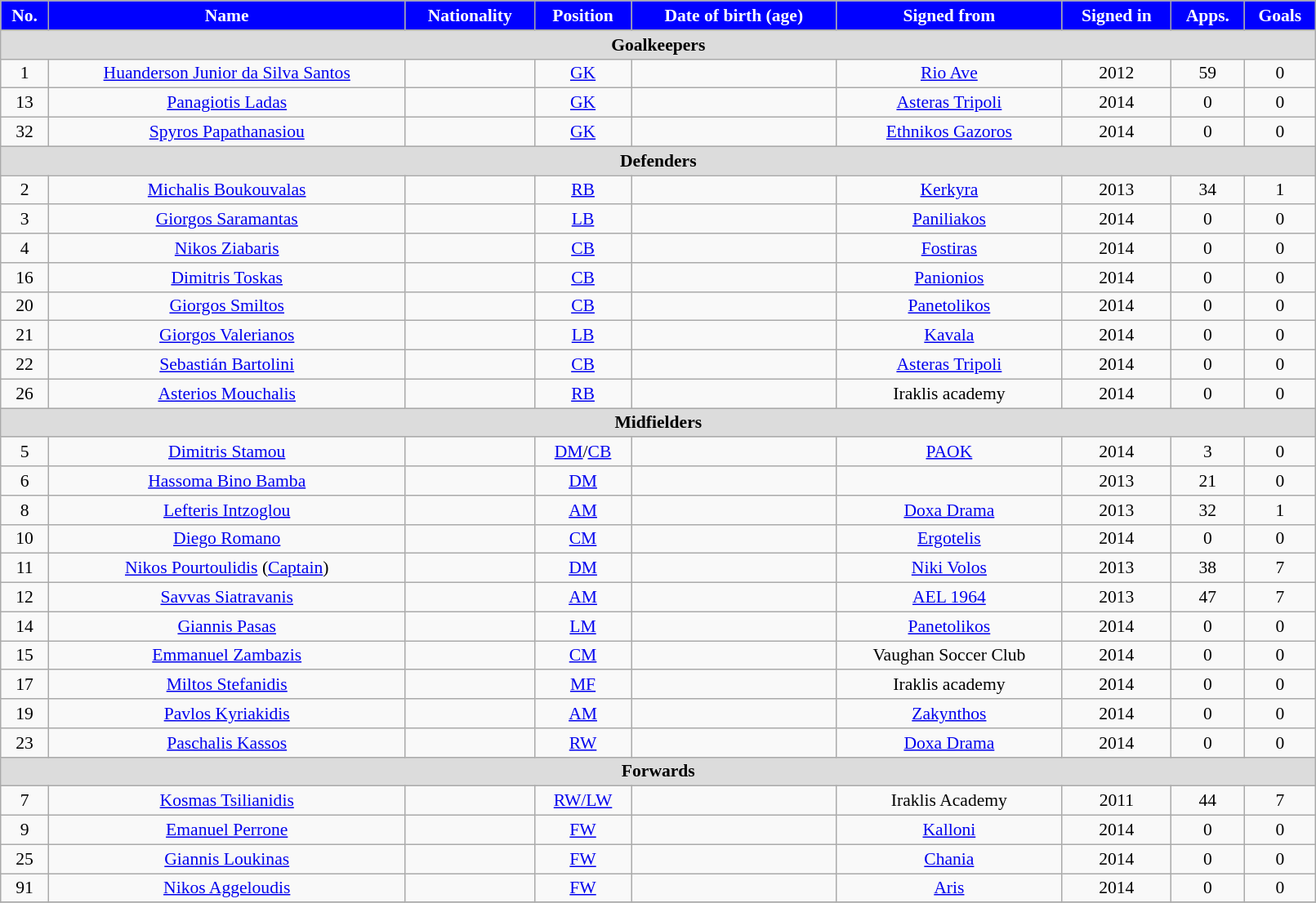<table class="wikitable"  style="text-align:center; font-size:90%; width:85%;">
<tr>
<th style="background:#0000ff; color:white; text-align:center;">No.</th>
<th style="background:#0000ff; color:white; text-align:center;">Name</th>
<th style="background:#0000ff; color:white; text-align:center;">Nationality</th>
<th style="background:#0000ff; color:white; text-align:center;">Position</th>
<th style="background:#0000ff; color:white; text-align:center;">Date of birth (age)</th>
<th style="background:#0000ff; color:white; text-align:center;">Signed from</th>
<th style="background:#0000ff; color:white; text-align:center;">Signed in</th>
<th style="background:#0000ff; color:white; text-align:center;">Apps.</th>
<th style="background:#0000ff; color:white; text-align:center;">Goals</th>
</tr>
<tr>
<th colspan="10"  style="background:#dcdcdc; text-align:center;">Goalkeepers</th>
</tr>
<tr>
<td>1</td>
<td><a href='#'>Huanderson Junior da Silva Santos</a></td>
<td></td>
<td><a href='#'>GK</a></td>
<td></td>
<td><a href='#'>Rio Ave</a></td>
<td>2012</td>
<td>59</td>
<td>0</td>
</tr>
<tr>
<td>13</td>
<td><a href='#'>Panagiotis Ladas</a></td>
<td></td>
<td><a href='#'>GK</a></td>
<td></td>
<td><a href='#'>Asteras Tripoli</a></td>
<td>2014</td>
<td>0</td>
<td>0</td>
</tr>
<tr>
<td>32</td>
<td><a href='#'>Spyros Papathanasiou</a></td>
<td></td>
<td><a href='#'>GK</a></td>
<td></td>
<td><a href='#'>Ethnikos Gazoros</a></td>
<td>2014</td>
<td>0</td>
<td>0</td>
</tr>
<tr>
<th colspan="10"  style="background:#dcdcdc; text-align:center;">Defenders</th>
</tr>
<tr>
<td>2</td>
<td><a href='#'>Michalis Boukouvalas</a></td>
<td></td>
<td><a href='#'>RB</a></td>
<td></td>
<td><a href='#'>Kerkyra</a></td>
<td>2013</td>
<td>34</td>
<td>1</td>
</tr>
<tr>
<td>3</td>
<td><a href='#'>Giorgos Saramantas</a></td>
<td></td>
<td><a href='#'>LB</a></td>
<td></td>
<td><a href='#'>Paniliakos</a></td>
<td>2014</td>
<td>0</td>
<td>0</td>
</tr>
<tr>
<td>4</td>
<td><a href='#'>Nikos Ziabaris</a></td>
<td></td>
<td><a href='#'>CB</a></td>
<td></td>
<td><a href='#'>Fostiras</a></td>
<td>2014</td>
<td>0</td>
<td>0</td>
</tr>
<tr>
<td>16</td>
<td><a href='#'>Dimitris Toskas</a></td>
<td></td>
<td><a href='#'>CB</a></td>
<td></td>
<td><a href='#'>Panionios</a></td>
<td>2014</td>
<td>0</td>
<td>0</td>
</tr>
<tr>
<td>20</td>
<td><a href='#'>Giorgos Smiltos</a></td>
<td></td>
<td><a href='#'>CB</a></td>
<td></td>
<td><a href='#'>Panetolikos</a></td>
<td>2014</td>
<td>0</td>
<td>0</td>
</tr>
<tr>
<td>21</td>
<td><a href='#'>Giorgos Valerianos</a></td>
<td></td>
<td><a href='#'>LB</a></td>
<td></td>
<td><a href='#'>Kavala</a></td>
<td>2014</td>
<td>0</td>
<td>0</td>
</tr>
<tr>
<td>22</td>
<td><a href='#'>Sebastián Bartolini</a></td>
<td></td>
<td><a href='#'>CB</a></td>
<td></td>
<td><a href='#'>Asteras Tripoli</a></td>
<td>2014</td>
<td>0</td>
<td>0</td>
</tr>
<tr>
<td>26</td>
<td><a href='#'>Asterios Mouchalis</a></td>
<td></td>
<td><a href='#'>RB</a></td>
<td></td>
<td>Iraklis academy</td>
<td>2014</td>
<td>0</td>
<td>0</td>
</tr>
<tr>
<th colspan="10"  style="background:#dcdcdc; text-align:center;">Midfielders</th>
</tr>
<tr>
<td>5</td>
<td><a href='#'>Dimitris Stamou</a></td>
<td></td>
<td><a href='#'>DM</a>/<a href='#'>CB</a></td>
<td></td>
<td><a href='#'>PAOK</a></td>
<td>2014</td>
<td>3</td>
<td>0</td>
</tr>
<tr>
<td>6</td>
<td><a href='#'>Hassoma Bino Bamba</a></td>
<td></td>
<td><a href='#'>DM</a></td>
<td></td>
<td></td>
<td>2013</td>
<td>21</td>
<td>0</td>
</tr>
<tr>
<td>8</td>
<td><a href='#'>Lefteris Intzoglou</a></td>
<td></td>
<td><a href='#'>AM</a></td>
<td></td>
<td><a href='#'>Doxa Drama</a></td>
<td>2013</td>
<td>32</td>
<td>1</td>
</tr>
<tr>
<td>10</td>
<td><a href='#'>Diego Romano</a></td>
<td></td>
<td><a href='#'>CM</a></td>
<td></td>
<td><a href='#'>Ergotelis</a></td>
<td>2014</td>
<td>0</td>
<td>0</td>
</tr>
<tr>
<td>11</td>
<td><a href='#'>Nikos Pourtoulidis</a> (<a href='#'>Captain</a>)</td>
<td></td>
<td><a href='#'>DM</a></td>
<td></td>
<td><a href='#'>Niki Volos</a></td>
<td>2013</td>
<td>38</td>
<td>7</td>
</tr>
<tr>
<td>12</td>
<td><a href='#'>Savvas Siatravanis</a></td>
<td></td>
<td><a href='#'>AM</a></td>
<td></td>
<td><a href='#'>AEL 1964</a></td>
<td>2013</td>
<td>47</td>
<td>7</td>
</tr>
<tr>
<td>14</td>
<td><a href='#'>Giannis Pasas</a></td>
<td></td>
<td><a href='#'>LM</a></td>
<td></td>
<td><a href='#'>Panetolikos</a></td>
<td>2014</td>
<td>0</td>
<td>0</td>
</tr>
<tr>
<td>15</td>
<td><a href='#'>Emmanuel Zambazis</a></td>
<td></td>
<td><a href='#'>CM</a></td>
<td></td>
<td>Vaughan Soccer Club</td>
<td>2014</td>
<td>0</td>
<td>0</td>
</tr>
<tr>
<td>17</td>
<td><a href='#'>Miltos Stefanidis</a></td>
<td></td>
<td><a href='#'>MF</a></td>
<td></td>
<td>Iraklis academy</td>
<td>2014</td>
<td>0</td>
<td>0</td>
</tr>
<tr>
<td>19</td>
<td><a href='#'>Pavlos Kyriakidis</a></td>
<td></td>
<td><a href='#'>AM</a></td>
<td></td>
<td><a href='#'>Zakynthos</a></td>
<td>2014</td>
<td>0</td>
<td>0</td>
</tr>
<tr>
<td>23</td>
<td><a href='#'>Paschalis Kassos</a></td>
<td></td>
<td><a href='#'>RW</a></td>
<td></td>
<td><a href='#'>Doxa Drama</a></td>
<td>2014</td>
<td>0</td>
<td>0</td>
</tr>
<tr>
<th colspan="10"  style="background:#dcdcdc; text-align:center;">Forwards</th>
</tr>
<tr>
<td>7</td>
<td><a href='#'>Kosmas Tsilianidis</a></td>
<td></td>
<td><a href='#'>RW/LW</a></td>
<td></td>
<td>Iraklis Academy</td>
<td>2011</td>
<td>44</td>
<td>7</td>
</tr>
<tr>
<td>9</td>
<td><a href='#'>Emanuel Perrone</a></td>
<td></td>
<td><a href='#'>FW</a></td>
<td></td>
<td><a href='#'>Kalloni</a></td>
<td>2014</td>
<td>0</td>
<td>0</td>
</tr>
<tr>
<td>25</td>
<td><a href='#'>Giannis Loukinas</a></td>
<td></td>
<td><a href='#'>FW</a></td>
<td></td>
<td><a href='#'>Chania</a></td>
<td>2014</td>
<td>0</td>
<td>0</td>
</tr>
<tr>
<td>91</td>
<td><a href='#'>Nikos Aggeloudis</a></td>
<td></td>
<td><a href='#'>FW</a></td>
<td></td>
<td><a href='#'>Aris</a></td>
<td>2014</td>
<td>0</td>
<td>0</td>
</tr>
<tr>
</tr>
</table>
